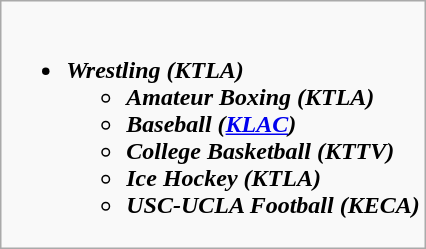<table class="wikitable">
<tr>
<td style="vertical-align:top;"><br><ul><li><strong><em>Wrestling<em> (KTLA)<strong><ul><li></em>Amateur Boxing<em> (KTLA)</li><li></em>Baseball<em> (<a href='#'>KLAC</a>)</li><li></em>College Basketball<em> (KTTV)</li><li></em>Ice Hockey<em> (KTLA)</li><li></em>USC-UCLA Football<em> (KECA)</li></ul></li></ul></td>
</tr>
</table>
